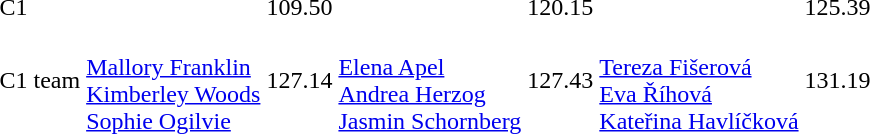<table>
<tr>
<td>C1</td>
<td></td>
<td>109.50</td>
<td></td>
<td>120.15</td>
<td></td>
<td>125.39</td>
</tr>
<tr>
<td>C1 team</td>
<td><br><a href='#'>Mallory Franklin</a><br><a href='#'>Kimberley Woods</a><br><a href='#'>Sophie Ogilvie</a></td>
<td>127.14</td>
<td><br><a href='#'>Elena Apel</a><br><a href='#'>Andrea Herzog</a><br><a href='#'>Jasmin Schornberg</a></td>
<td>127.43</td>
<td><br><a href='#'>Tereza Fišerová</a><br><a href='#'>Eva Říhová</a><br><a href='#'>Kateřina Havlíčková</a></td>
<td>131.19</td>
</tr>
</table>
